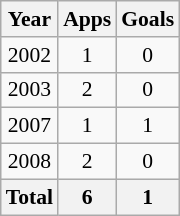<table class="wikitable" style="font-size:90%; text-align: center">
<tr>
<th>Year</th>
<th>Apps</th>
<th>Goals</th>
</tr>
<tr>
<td>2002</td>
<td>1</td>
<td>0</td>
</tr>
<tr>
<td>2003</td>
<td>2</td>
<td>0</td>
</tr>
<tr>
<td>2007</td>
<td>1</td>
<td>1</td>
</tr>
<tr>
<td>2008</td>
<td>2</td>
<td>0</td>
</tr>
<tr>
<th>Total</th>
<th>6</th>
<th>1</th>
</tr>
</table>
